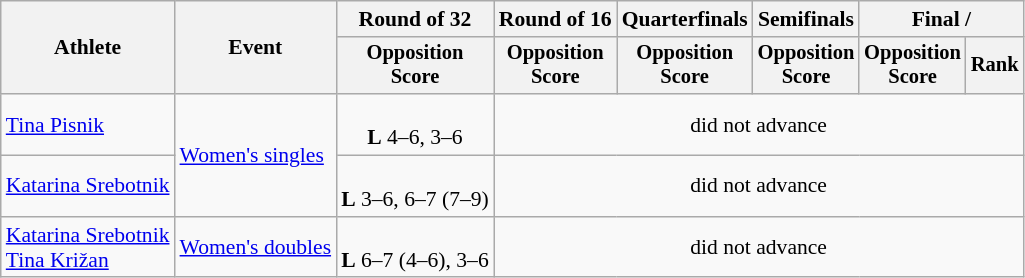<table class=wikitable style="font-size:90%">
<tr>
<th rowspan="2">Athlete</th>
<th rowspan="2">Event</th>
<th>Round of 32</th>
<th>Round of 16</th>
<th>Quarterfinals</th>
<th>Semifinals</th>
<th colspan=2>Final / </th>
</tr>
<tr style="font-size:95%">
<th>Opposition<br>Score</th>
<th>Opposition<br>Score</th>
<th>Opposition<br>Score</th>
<th>Opposition<br>Score</th>
<th>Opposition<br>Score</th>
<th>Rank</th>
</tr>
<tr align=center>
<td align=left><a href='#'>Tina Pisnik</a></td>
<td align=left rowspan=2><a href='#'>Women's singles</a></td>
<td><br><strong>L</strong> 4–6, 3–6</td>
<td colspan=5>did not advance</td>
</tr>
<tr align=center>
<td align=left><a href='#'>Katarina Srebotnik</a></td>
<td><br><strong>L</strong> 3–6, 6–7 (7–9)</td>
<td colspan=5>did not advance</td>
</tr>
<tr align=center>
<td align=left><a href='#'>Katarina Srebotnik</a><br><a href='#'>Tina Križan</a></td>
<td align=left><a href='#'>Women's doubles</a></td>
<td><br><strong>L</strong> 6–7 (4–6), 3–6</td>
<td colspan=5>did not advance</td>
</tr>
</table>
